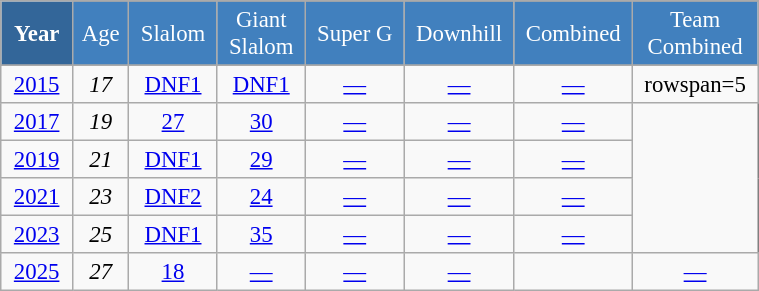<table class="wikitable" style="font-size:95%; text-align:center; border:grey solid 1px; border-collapse:collapse;" width="40%">
<tr style="background-color:#369; color:white;">
<td rowspan="2" colspan="1" width="6%"><strong>Year</strong></td>
</tr>
<tr style="background-color:#4180be; color:white;">
<td width="3%">Age</td>
<td width="5%">Slalom</td>
<td width="5%">Giant<br>Slalom</td>
<td width="5%">Super G</td>
<td width="5%">Downhill</td>
<td width="5%">Combined</td>
<td width="5%">Team<br>Combined</td>
</tr>
<tr style="background-color:#8CB2D8; color:white;">
</tr>
<tr>
<td><a href='#'>2015</a></td>
<td><em>17</em></td>
<td><a href='#'>DNF1</a></td>
<td><a href='#'>DNF1</a></td>
<td><a href='#'>—</a></td>
<td><a href='#'>—</a></td>
<td><a href='#'>—</a></td>
<td>rowspan=5</td>
</tr>
<tr>
<td><a href='#'>2017</a></td>
<td><em>19</em></td>
<td><a href='#'>27</a></td>
<td><a href='#'>30</a></td>
<td><a href='#'>—</a></td>
<td><a href='#'>—</a></td>
<td><a href='#'>—</a></td>
</tr>
<tr>
<td><a href='#'>2019</a></td>
<td><em>21</em></td>
<td><a href='#'>DNF1</a></td>
<td><a href='#'>29</a></td>
<td><a href='#'>—</a></td>
<td><a href='#'>—</a></td>
<td><a href='#'>—</a></td>
</tr>
<tr>
<td><a href='#'>2021</a></td>
<td><em>23</em></td>
<td><a href='#'>DNF2</a></td>
<td><a href='#'>24</a></td>
<td><a href='#'>—</a></td>
<td><a href='#'>—</a></td>
<td><a href='#'>—</a></td>
</tr>
<tr>
<td><a href='#'>2023</a></td>
<td><em>25</em></td>
<td><a href='#'>DNF1</a></td>
<td><a href='#'>35</a></td>
<td><a href='#'>—</a></td>
<td><a href='#'>—</a></td>
<td><a href='#'>—</a></td>
</tr>
<tr>
<td><a href='#'>2025</a></td>
<td><em>27</em></td>
<td><a href='#'>18</a></td>
<td><a href='#'>—</a></td>
<td><a href='#'>—</a></td>
<td><a href='#'>—</a></td>
<td></td>
<td><a href='#'>—</a></td>
</tr>
</table>
